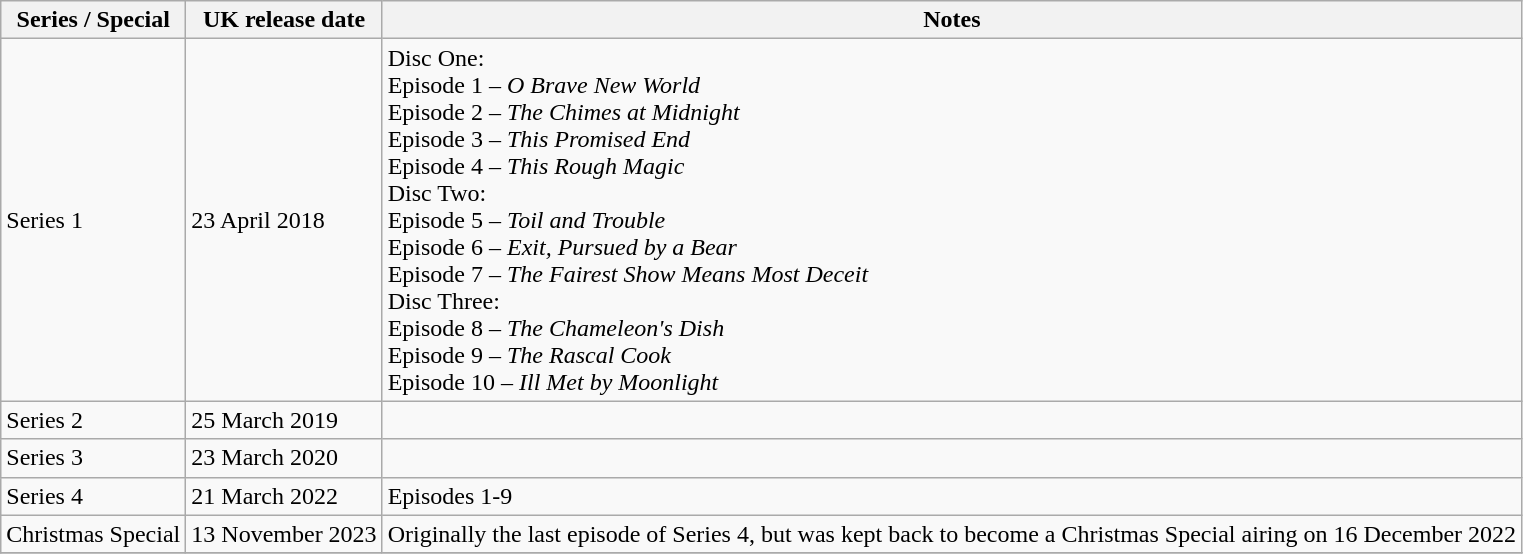<table class="wikitable">
<tr>
<th>Series / Special</th>
<th>UK release date</th>
<th>Notes</th>
</tr>
<tr>
<td>Series 1</td>
<td>23 April 2018</td>
<td>Disc One:<br>Episode 1 – <em>O Brave New World</em><br>Episode 2 – <em>The Chimes at Midnight</em><br>Episode 3 – <em>This Promised End</em><br>Episode 4 – <em>This Rough Magic</em><br>Disc Two:<br>Episode 5 – <em>Toil and Trouble</em><br>Episode 6 – <em>Exit, Pursued by a Bear</em><br>Episode 7 – <em>The Fairest Show Means Most Deceit</em><br>Disc Three:<br>Episode 8 – <em>The Chameleon's Dish</em><br>Episode 9 – <em>The Rascal Cook</em><br>Episode 10 – <em>Ill Met by Moonlight</em></td>
</tr>
<tr>
<td>Series 2</td>
<td>25 March 2019</td>
<td></td>
</tr>
<tr>
<td>Series 3</td>
<td>23 March 2020</td>
<td></td>
</tr>
<tr>
<td>Series 4</td>
<td>21 March 2022</td>
<td>Episodes 1-9</td>
</tr>
<tr>
<td>Christmas Special</td>
<td>13 November 2023</td>
<td>Originally the last episode of Series 4, but was kept back to become a Christmas Special airing on 16 December 2022</td>
</tr>
<tr>
</tr>
</table>
